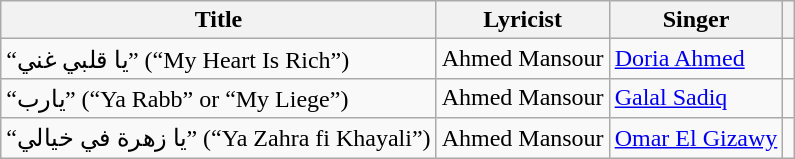<table class="wikitable">
<tr>
<th>Title</th>
<th>Lyricist</th>
<th>Singer</th>
<th></th>
</tr>
<tr>
<td>“يا قلبي غني” (“My Heart Is Rich”)</td>
<td>Ahmed Mansour</td>
<td><a href='#'>Doria Ahmed</a></td>
<td></td>
</tr>
<tr>
<td>“يارب” (“Ya Rabb” or “My Liege”)</td>
<td>Ahmed Mansour</td>
<td><a href='#'>Galal Sadiq</a></td>
<td></td>
</tr>
<tr>
<td>“يا زهرة في خيالي” (“Ya Zahra fi Khayali”)</td>
<td>Ahmed Mansour</td>
<td><a href='#'>Omar El Gizawy</a></td>
<td></td>
</tr>
</table>
